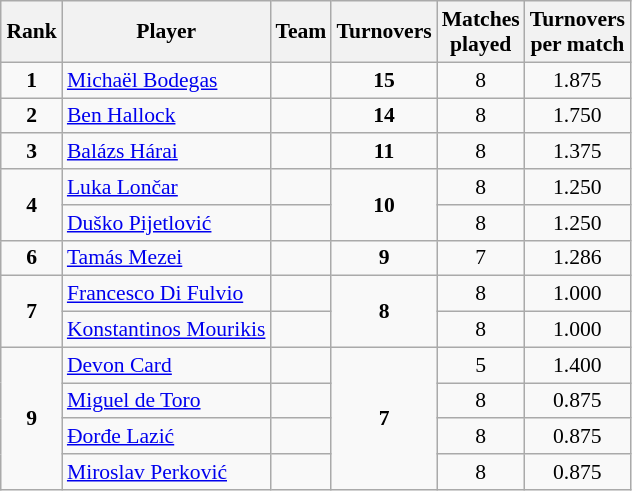<table class="wikitable sortable" style="text-align: center; font-size: 90%; margin-left: 1em;">
<tr>
<th>Rank</th>
<th>Player</th>
<th>Team</th>
<th>Turnovers</th>
<th>Matches<br>played</th>
<th>Turnovers<br>per match</th>
</tr>
<tr>
<td><strong>1</strong></td>
<td style="text-align: left;" data-sort-value="Bodegas, Michaël"><a href='#'>Michaël Bodegas</a></td>
<td style="text-align: left;"></td>
<td><strong>15</strong></td>
<td>8</td>
<td>1.875</td>
</tr>
<tr>
<td><strong>2</strong></td>
<td style="text-align: left;" data-sort-value="Hallock, Ben"><a href='#'>Ben Hallock</a></td>
<td style="text-align: left;"></td>
<td><strong>14</strong></td>
<td>8</td>
<td>1.750</td>
</tr>
<tr>
<td><strong>3</strong></td>
<td style="text-align: left;" data-sort-value="Hárai, Balázs"><a href='#'>Balázs Hárai</a></td>
<td style="text-align: left;"></td>
<td><strong>11</strong></td>
<td>8</td>
<td>1.375</td>
</tr>
<tr>
<td rowspan="2"><strong>4</strong></td>
<td style="text-align: left;" data-sort-value="Lončar, Luka"><a href='#'>Luka Lončar</a></td>
<td style="text-align: left;"></td>
<td rowspan="2"><strong>10</strong></td>
<td>8</td>
<td>1.250</td>
</tr>
<tr>
<td style="text-align: left;" data-sort-value="Pijetlović, Duško"><a href='#'>Duško Pijetlović</a></td>
<td style="text-align: left;"></td>
<td>8</td>
<td>1.250</td>
</tr>
<tr>
<td><strong>6</strong></td>
<td style="text-align: left;" data-sort-value="Mezei, Tamás"><a href='#'>Tamás Mezei</a></td>
<td style="text-align: left;"></td>
<td><strong>9</strong></td>
<td>7</td>
<td>1.286</td>
</tr>
<tr>
<td rowspan="2"><strong>7</strong></td>
<td style="text-align: left;" data-sort-value="Di Fulvio, Francesco"><a href='#'>Francesco Di Fulvio</a></td>
<td style="text-align: left;"></td>
<td rowspan="2"><strong>8</strong></td>
<td>8</td>
<td>1.000</td>
</tr>
<tr>
<td style="text-align: left;" data-sort-value="Mourikis, Konstantinos"><a href='#'>Konstantinos Mourikis</a></td>
<td style="text-align: left;"></td>
<td>8</td>
<td>1.000</td>
</tr>
<tr>
<td rowspan="4"><strong>9</strong></td>
<td style="text-align: left;" data-sort-value="Card, Devon"><a href='#'>Devon Card</a></td>
<td style="text-align: left;"></td>
<td rowspan="4"><strong>7</strong></td>
<td>5</td>
<td>1.400</td>
</tr>
<tr>
<td style="text-align: left;" data-sort-value="de Toro, Miguel"><a href='#'>Miguel de Toro</a></td>
<td style="text-align: left;"></td>
<td>8</td>
<td>0.875</td>
</tr>
<tr>
<td style="text-align: left;" data-sort-value="Lazić, Đorđe"><a href='#'>Đorđe Lazić</a></td>
<td style="text-align: left;"></td>
<td>8</td>
<td>0.875</td>
</tr>
<tr>
<td style="text-align: left;" data-sort-value="Perković, Miroslav"><a href='#'>Miroslav Perković</a></td>
<td style="text-align: left;"></td>
<td>8</td>
<td>0.875</td>
</tr>
</table>
